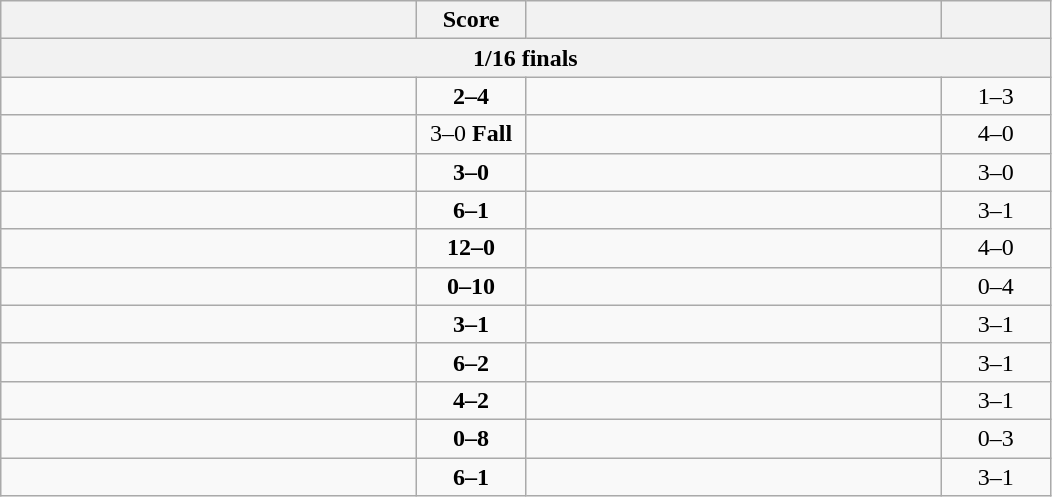<table class="wikitable" style="text-align: left; ">
<tr>
<th align="right" width="270"></th>
<th width="65">Score</th>
<th align="left" width="270"></th>
<th width="65"></th>
</tr>
<tr>
<th colspan=4>1/16 finals</th>
</tr>
<tr>
<td></td>
<td align="center"><strong>2–4</strong></td>
<td><strong></strong></td>
<td align=center>1–3 <strong></strong></td>
</tr>
<tr>
<td><strong></strong></td>
<td align="center">3–0 <strong>Fall</strong></td>
<td></td>
<td align=center>4–0 <strong></strong></td>
</tr>
<tr>
<td><strong></strong></td>
<td align="center"><strong>3–0</strong></td>
<td></td>
<td align=center>3–0 <strong></strong></td>
</tr>
<tr>
<td><strong></strong></td>
<td align="center"><strong>6–1</strong></td>
<td></td>
<td align=center>3–1 <strong></strong></td>
</tr>
<tr>
<td><strong></strong></td>
<td align="center"><strong>12–0</strong></td>
<td></td>
<td align=center>4–0 <strong></strong></td>
</tr>
<tr>
<td></td>
<td align="center"><strong>0–10</strong></td>
<td><strong></strong></td>
<td align=center>0–4 <strong></strong></td>
</tr>
<tr>
<td><strong></strong></td>
<td align="center"><strong>3–1</strong></td>
<td></td>
<td align=center>3–1 <strong></strong></td>
</tr>
<tr>
<td><strong></strong></td>
<td align="center"><strong>6–2</strong></td>
<td></td>
<td align=center>3–1 <strong></strong></td>
</tr>
<tr>
<td><strong></strong></td>
<td align="center"><strong>4–2</strong></td>
<td></td>
<td align=center>3–1 <strong></strong></td>
</tr>
<tr>
<td></td>
<td align="center"><strong>0–8</strong></td>
<td><strong></strong></td>
<td align=center>0–3 <strong></strong></td>
</tr>
<tr>
<td><strong></strong></td>
<td align="center"><strong>6–1</strong></td>
<td></td>
<td align=center>3–1 <strong></strong></td>
</tr>
</table>
